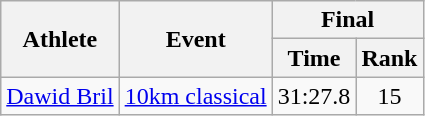<table class="wikitable">
<tr>
<th rowspan="2">Athlete</th>
<th rowspan="2">Event</th>
<th colspan="2">Final</th>
</tr>
<tr>
<th>Time</th>
<th>Rank</th>
</tr>
<tr>
<td rowspan="1"><a href='#'>Dawid Bril</a></td>
<td><a href='#'>10km classical</a></td>
<td align="center">31:27.8</td>
<td align="center">15</td>
</tr>
</table>
